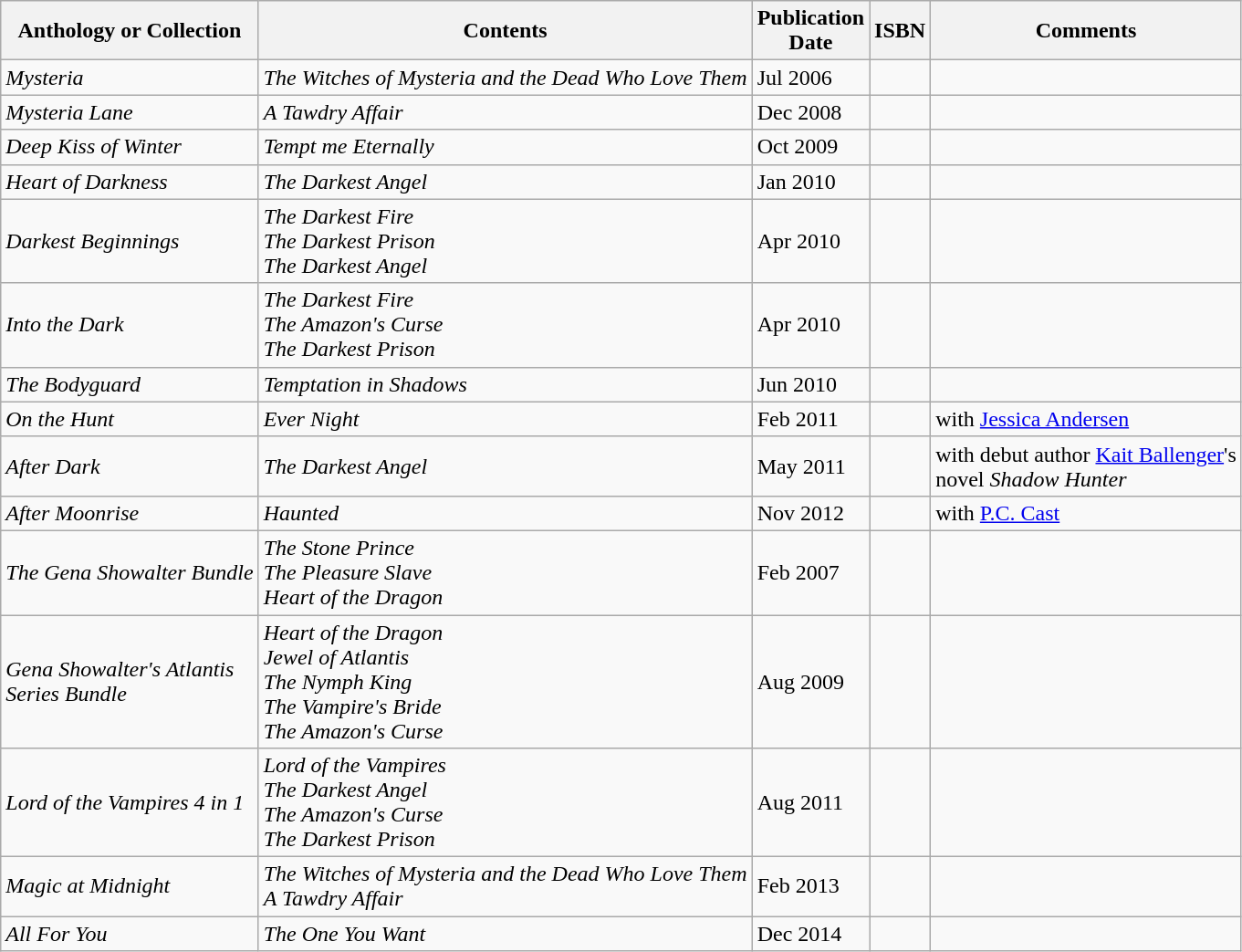<table class="wikitable">
<tr>
<th>Anthology or Collection</th>
<th>Contents</th>
<th>Publication<br>Date</th>
<th>ISBN</th>
<th>Comments</th>
</tr>
<tr>
<td><em>Mysteria</em></td>
<td><em>The Witches of Mysteria and the Dead Who Love Them</em></td>
<td>Jul 2006</td>
<td></td>
<td></td>
</tr>
<tr>
<td><em>Mysteria Lane</em></td>
<td><em>A Tawdry Affair</em></td>
<td>Dec 2008</td>
<td></td>
<td></td>
</tr>
<tr>
<td><em>Deep Kiss of Winter</em></td>
<td><em>Tempt me Eternally</em></td>
<td>Oct 2009</td>
<td></td>
<td></td>
</tr>
<tr>
<td><em>Heart of Darkness</em></td>
<td><em>The Darkest Angel</em></td>
<td>Jan 2010</td>
<td></td>
<td></td>
</tr>
<tr>
<td><em>Darkest Beginnings</em></td>
<td><em>The Darkest Fire</em><br><em>The Darkest Prison</em><br><em>The Darkest Angel</em></td>
<td>Apr 2010</td>
<td></td>
<td></td>
</tr>
<tr>
<td><em>Into the Dark</em></td>
<td><em>The Darkest Fire</em><br><em>The Amazon's Curse</em><br><em>The Darkest Prison</em></td>
<td>Apr 2010</td>
<td></td>
<td></td>
</tr>
<tr>
<td><em>The Bodyguard</em></td>
<td><em>Temptation in Shadows</em></td>
<td>Jun 2010</td>
<td></td>
<td></td>
</tr>
<tr>
<td><em>On the Hunt</em></td>
<td><em>Ever Night</em></td>
<td>Feb 2011</td>
<td></td>
<td>with <a href='#'>Jessica Andersen</a></td>
</tr>
<tr>
<td><em>After Dark</em></td>
<td><em>The Darkest Angel</em></td>
<td>May 2011</td>
<td></td>
<td>with debut author <a href='#'>Kait Ballenger</a>'s<br>novel <em>Shadow Hunter</em></td>
</tr>
<tr>
<td><em>After Moonrise</em></td>
<td><em>Haunted</em></td>
<td>Nov 2012</td>
<td></td>
<td>with <a href='#'>P.C. Cast</a></td>
</tr>
<tr>
<td><em>The Gena Showalter Bundle</em></td>
<td><em>The Stone Prince</em><br><em>The Pleasure Slave</em><br><em>Heart of the Dragon</em></td>
<td>Feb 2007</td>
<td></td>
<td></td>
</tr>
<tr>
<td><em>Gena Showalter's Atlantis</em><br><em>Series Bundle</em></td>
<td><em>Heart of the Dragon</em><br><em>Jewel of Atlantis</em><br><em>The Nymph King</em><br><em>The Vampire's Bride</em><br><em>The Amazon's Curse</em></td>
<td>Aug 2009</td>
<td></td>
<td></td>
</tr>
<tr>
<td><em>Lord of the Vampires 4 in 1</em></td>
<td><em>Lord of the Vampires</em><br><em>The Darkest Angel</em><br><em>The Amazon's Curse</em><br><em>The Darkest Prison</em></td>
<td>Aug 2011</td>
<td></td>
<td></td>
</tr>
<tr>
<td><em>Magic at Midnight</em></td>
<td><em>The Witches of Mysteria and the Dead Who Love Them</em><br><em>A Tawdry Affair</em></td>
<td>Feb 2013</td>
<td></td>
<td></td>
</tr>
<tr>
<td><em>All For You</em></td>
<td><em>The One You Want</em></td>
<td>Dec 2014</td>
<td></td>
<td></td>
</tr>
</table>
